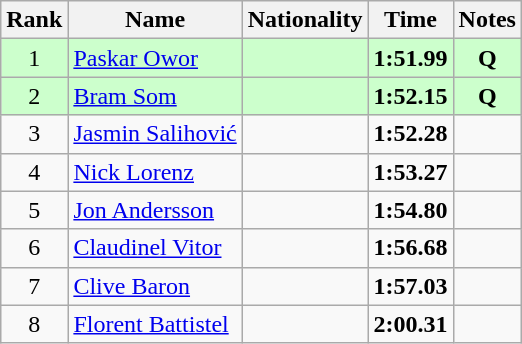<table class="wikitable sortable" style="text-align:center">
<tr>
<th>Rank</th>
<th>Name</th>
<th>Nationality</th>
<th>Time</th>
<th>Notes</th>
</tr>
<tr bgcolor=ccffcc>
<td>1</td>
<td align=left><a href='#'>Paskar Owor</a></td>
<td align=left></td>
<td><strong>1:51.99</strong></td>
<td><strong>Q</strong></td>
</tr>
<tr bgcolor=ccffcc>
<td>2</td>
<td align=left><a href='#'>Bram Som</a></td>
<td align=left></td>
<td><strong>1:52.15</strong></td>
<td><strong>Q</strong></td>
</tr>
<tr>
<td>3</td>
<td align=left><a href='#'>Jasmin Salihović</a></td>
<td align=left></td>
<td><strong>1:52.28</strong></td>
<td></td>
</tr>
<tr>
<td>4</td>
<td align=left><a href='#'>Nick Lorenz</a></td>
<td align=left></td>
<td><strong>1:53.27</strong></td>
<td></td>
</tr>
<tr>
<td>5</td>
<td align=left><a href='#'>Jon Andersson</a></td>
<td align=left></td>
<td><strong>1:54.80</strong></td>
<td></td>
</tr>
<tr>
<td>6</td>
<td align=left><a href='#'>Claudinel Vitor</a></td>
<td align=left></td>
<td><strong>1:56.68</strong></td>
<td></td>
</tr>
<tr>
<td>7</td>
<td align=left><a href='#'>Clive Baron</a></td>
<td align=left></td>
<td><strong>1:57.03</strong></td>
<td></td>
</tr>
<tr>
<td>8</td>
<td align=left><a href='#'>Florent Battistel</a></td>
<td align=left></td>
<td><strong>2:00.31</strong></td>
<td></td>
</tr>
</table>
